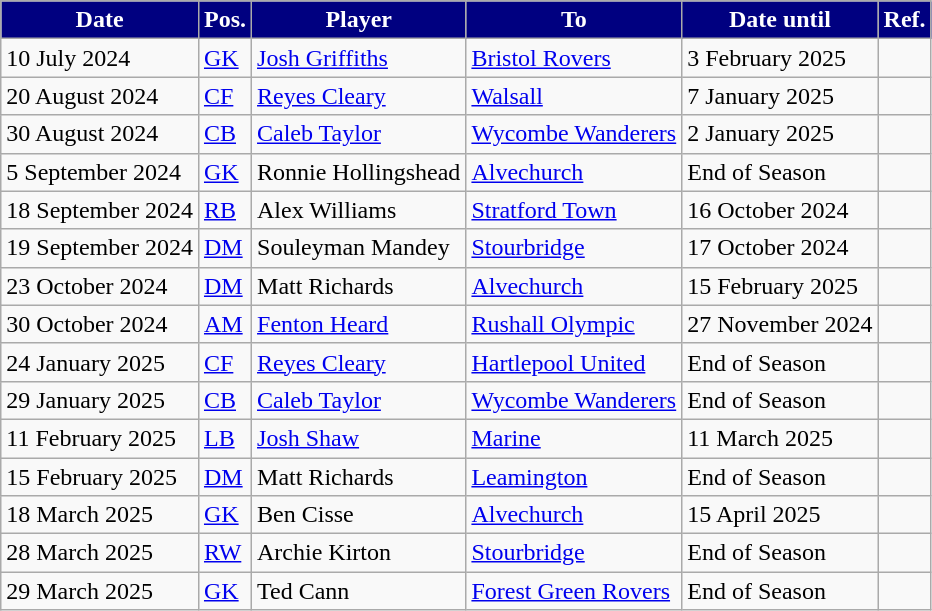<table class="wikitable plainrowheaders sortable">
<tr>
<th style="background:#000080; color:white;">Date</th>
<th style="background:#000080; color:white;">Pos.</th>
<th style="background:#000080; color:white;">Player</th>
<th style="background:#000080; color:white;">To</th>
<th style="background:#000080; color:white;">Date until</th>
<th style="background:#000080; color:white;">Ref.</th>
</tr>
<tr>
<td>10 July 2024</td>
<td><a href='#'>GK</a></td>
<td> <a href='#'>Josh Griffiths</a></td>
<td> <a href='#'>Bristol Rovers</a></td>
<td>3 February 2025</td>
<td></td>
</tr>
<tr>
<td>20 August 2024</td>
<td><a href='#'>CF</a></td>
<td> <a href='#'>Reyes Cleary</a></td>
<td> <a href='#'>Walsall</a></td>
<td>7 January 2025</td>
<td></td>
</tr>
<tr>
<td>30 August 2024</td>
<td><a href='#'>CB</a></td>
<td> <a href='#'>Caleb Taylor</a></td>
<td> <a href='#'>Wycombe Wanderers</a></td>
<td>2 January 2025</td>
<td></td>
</tr>
<tr>
<td>5 September 2024</td>
<td><a href='#'>GK</a></td>
<td> Ronnie Hollingshead</td>
<td> <a href='#'>Alvechurch</a></td>
<td>End of Season</td>
<td></td>
</tr>
<tr>
<td>18 September 2024</td>
<td><a href='#'>RB</a></td>
<td> Alex Williams</td>
<td> <a href='#'>Stratford Town</a></td>
<td>16 October 2024</td>
<td></td>
</tr>
<tr>
<td>19 September 2024</td>
<td><a href='#'>DM</a></td>
<td> Souleyman Mandey</td>
<td> <a href='#'>Stourbridge</a></td>
<td>17 October 2024</td>
<td></td>
</tr>
<tr>
<td>23 October 2024</td>
<td><a href='#'>DM</a></td>
<td> Matt Richards</td>
<td> <a href='#'>Alvechurch</a></td>
<td>15 February 2025</td>
<td></td>
</tr>
<tr>
<td>30 October 2024</td>
<td><a href='#'>AM</a></td>
<td> <a href='#'>Fenton Heard</a></td>
<td> <a href='#'>Rushall Olympic</a></td>
<td>27 November 2024</td>
<td></td>
</tr>
<tr>
<td>24 January 2025</td>
<td><a href='#'>CF</a></td>
<td> <a href='#'>Reyes Cleary</a></td>
<td> <a href='#'>Hartlepool United</a></td>
<td>End of Season</td>
<td></td>
</tr>
<tr>
<td>29 January 2025</td>
<td><a href='#'>CB</a></td>
<td> <a href='#'>Caleb Taylor</a></td>
<td> <a href='#'>Wycombe Wanderers</a></td>
<td>End of Season</td>
<td></td>
</tr>
<tr>
<td>11 February 2025</td>
<td><a href='#'>LB</a></td>
<td> <a href='#'>Josh Shaw</a></td>
<td> <a href='#'>Marine</a></td>
<td>11 March 2025</td>
<td></td>
</tr>
<tr>
<td>15 February 2025</td>
<td><a href='#'>DM</a></td>
<td> Matt Richards</td>
<td> <a href='#'>Leamington</a></td>
<td>End of Season</td>
<td></td>
</tr>
<tr>
<td>18 March 2025</td>
<td><a href='#'>GK</a></td>
<td> Ben Cisse</td>
<td> <a href='#'>Alvechurch</a></td>
<td>15 April 2025</td>
<td></td>
</tr>
<tr>
<td>28 March 2025</td>
<td><a href='#'>RW</a></td>
<td> Archie Kirton</td>
<td> <a href='#'>Stourbridge</a></td>
<td>End of Season</td>
<td></td>
</tr>
<tr>
<td>29 March 2025</td>
<td><a href='#'>GK</a></td>
<td> Ted Cann</td>
<td> <a href='#'>Forest Green Rovers</a></td>
<td>End of Season</td>
<td></td>
</tr>
</table>
